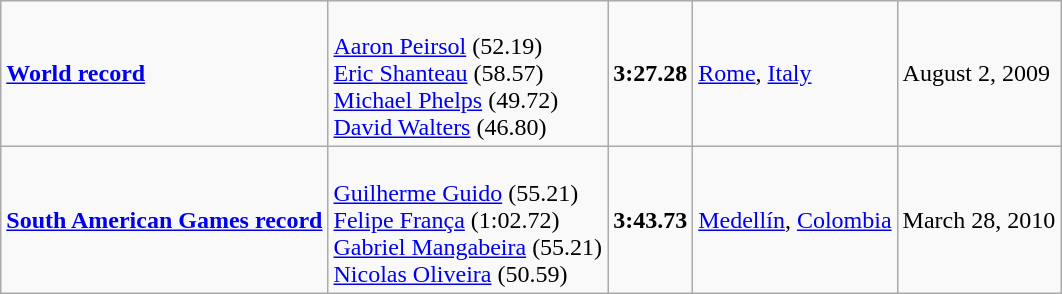<table class="wikitable">
<tr>
<td><strong><a href='#'>World record</a></strong></td>
<td><br><a href='#'>Aaron Peirsol</a> (52.19)<br><a href='#'>Eric Shanteau</a> (58.57)<br><a href='#'>Michael Phelps</a> (49.72)<br><a href='#'>David Walters</a> (46.80)</td>
<td><strong>3:27.28</strong></td>
<td><a href='#'>Rome</a>, <a href='#'>Italy</a></td>
<td>August 2, 2009</td>
</tr>
<tr>
<td><strong><a href='#'>South American Games record</a></strong></td>
<td><br><a href='#'>Guilherme Guido</a> (55.21)<br><a href='#'>Felipe França</a> (1:02.72)<br><a href='#'>Gabriel Mangabeira</a> (55.21)<br><a href='#'>Nicolas Oliveira</a> (50.59)</td>
<td><strong>3:43.73</strong></td>
<td><a href='#'>Medellín</a>, <a href='#'>Colombia</a></td>
<td>March 28, 2010</td>
</tr>
</table>
